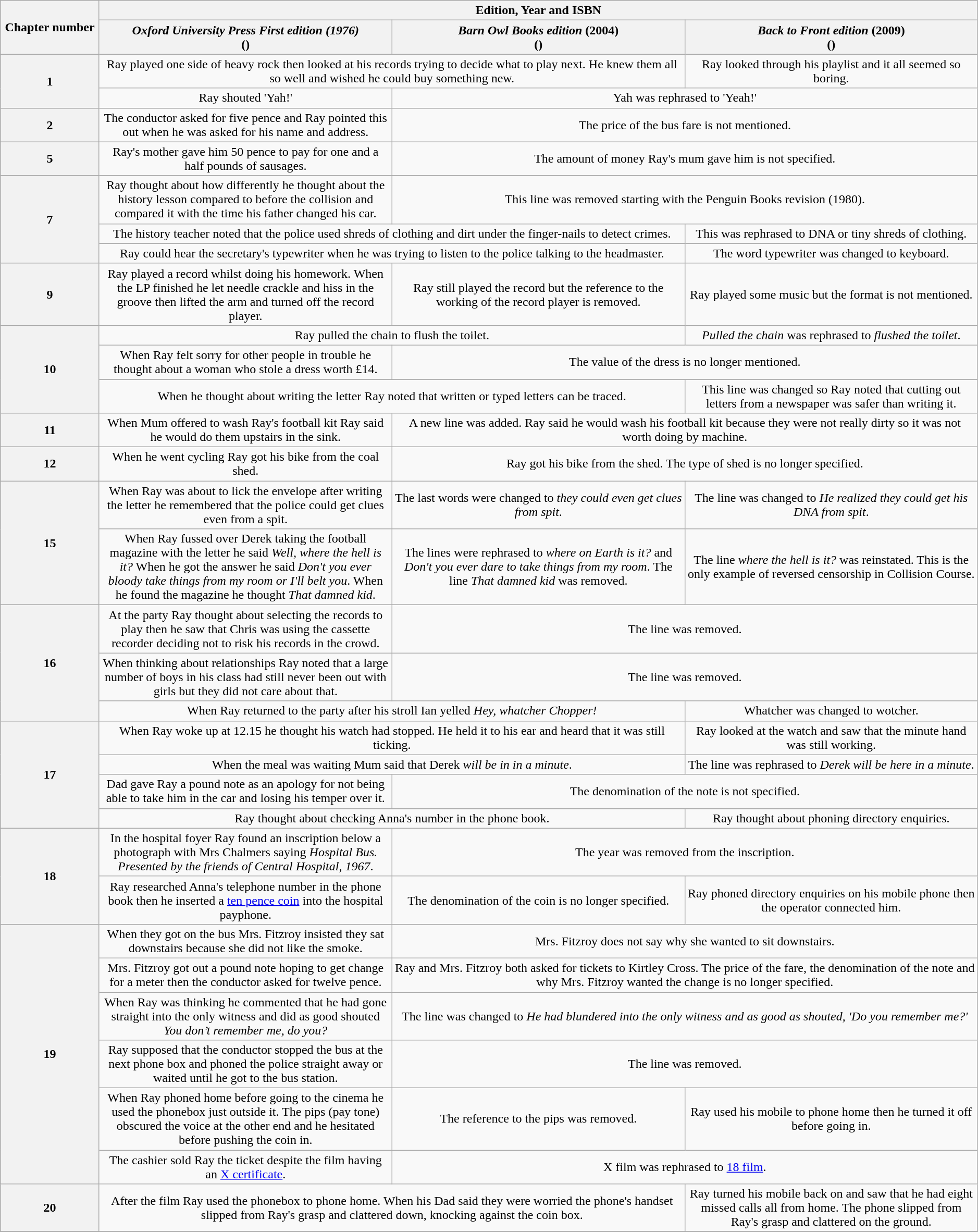<table class="wikitable" style="text-align:center; width:99%;">
<tr>
<th rowspan="2" style="width:5%;">Chapter number</th>
<th colspan="3" style="text-align:center;">Edition, Year and ISBN</th>
</tr>
<tr>
<th style="text-align:center; width:15%;"><em>Oxford University Press First edition (1976)</em><br>()</th>
<th style="text-align:center; width:15%;"><em>Barn Owl Books edition</em> (2004)<br>()</th>
<th style="text-align:center; width:15%;"><em>Back to Front edition</em> (2009)<br>()</th>
</tr>
<tr>
<th rowspan="2">1</th>
<td colspan="2">Ray played one side of heavy rock then looked at his records trying to decide what to play next. He knew them all so well and wished he could buy something new.</td>
<td colspan="1">Ray looked through his playlist and it all seemed so boring.</td>
</tr>
<tr>
<td colspan="1">Ray shouted 'Yah!'</td>
<td colspan="2">Yah was rephrased to 'Yeah!'</td>
</tr>
<tr>
<th>2</th>
<td colspan="1">The conductor asked for five pence and Ray pointed this out when he was asked for his name and address.</td>
<td colspan="2">The price of the bus fare is not mentioned.</td>
</tr>
<tr>
<th>5</th>
<td colspan="1">Ray's mother gave him 50 pence to pay for one and a half pounds of sausages.</td>
<td colspan="2">The amount of money Ray's mum gave him is not specified.</td>
</tr>
<tr>
<th rowspan="3">7</th>
<td colspan="1">Ray thought about how differently he thought about the history lesson compared to before the collision and compared it with the time his father changed his car.</td>
<td colspan="2">This line was removed starting with the Penguin Books revision (1980).</td>
</tr>
<tr>
<td colspan="2">The history teacher noted that the police used shreds of clothing and dirt under the finger-nails to detect crimes.</td>
<td colspan="1">This was rephrased to DNA or tiny shreds of clothing.</td>
</tr>
<tr>
<td colspan="2">Ray could hear the secretary's typewriter when he was trying to listen to the police talking to the headmaster.</td>
<td colspan="1">The word typewriter was changed to keyboard.</td>
</tr>
<tr>
<th>9</th>
<td colspan="1">Ray played a record whilst doing his homework. When the LP finished he let needle crackle and hiss in the groove then lifted the arm and turned off the record player.</td>
<td colspan="1">Ray still played the record but the reference to the working of the record player is removed.</td>
<td colspan="1">Ray played some music but the format is not mentioned.</td>
</tr>
<tr>
<th rowspan="3">10</th>
<td colspan="2">Ray pulled the chain to flush the toilet.</td>
<td colspan="1"><em>Pulled the chain</em> was rephrased to <em>flushed the toilet</em>.</td>
</tr>
<tr>
<td colspan="1">When Ray felt sorry for other people in trouble he thought about a woman who stole a dress worth £14.</td>
<td colspan="2">The value of the dress is no longer mentioned.</td>
</tr>
<tr>
<td colspan="2">When he thought about writing the letter Ray noted that written or typed letters can be traced.</td>
<td colspan="1">This line was changed so Ray noted that cutting out letters from a newspaper was safer than writing it.</td>
</tr>
<tr>
<th>11</th>
<td colspan="1">When Mum offered to wash Ray's football kit Ray said he would do them upstairs in the sink.</td>
<td colspan="2">A new line was added. Ray said he would wash his football kit because they were not really dirty so it was not worth doing by machine.</td>
</tr>
<tr>
<th>12</th>
<td colspan="1">When he went cycling Ray got his bike from the coal shed.</td>
<td colspan="2">Ray got his bike from the shed. The type of shed is no longer specified.</td>
</tr>
<tr>
<th rowspan="2">15</th>
<td colspan="1">When Ray was about to lick the envelope after writing the letter he remembered that the police could get clues even from a spit.</td>
<td colspan="1">The last words were changed to <em>they could even get clues from spit</em>.</td>
<td colspan="1">The line was changed to <em>He realized they could get his DNA from spit</em>.</td>
</tr>
<tr>
<td colspan="1">When Ray fussed over Derek taking the football magazine with the letter he said <em>Well, where the hell is it?</em> When he got the answer he said <em>Don't you ever bloody take things from my room or I'll belt you</em>. When he found the magazine he thought <em>That damned kid</em>.</td>
<td colspan="1">The lines were rephrased to <em>where on Earth is it?</em> and <em>Don't you ever dare to take things from my room</em>. The line <em>That damned kid</em> was removed.</td>
<td colspan="1">The line <em>where the hell is it?</em> was reinstated. This is the only example of reversed censorship in Collision Course.</td>
</tr>
<tr>
<th rowspan="3">16</th>
<td colspan "1">At the party Ray thought about selecting the records to play then he saw that Chris was using the cassette recorder deciding not to risk his records in the crowd.</td>
<td colspan="2">The line was removed.</td>
</tr>
<tr>
<td colspan="1">When thinking about relationships Ray noted that a large number of boys in his class had still never been out with girls but they did not care about that.</td>
<td colspan="2">The line was removed.</td>
</tr>
<tr>
<td colspan="2">When Ray returned to the party after his stroll Ian yelled <em>Hey, whatcher Chopper!</em></td>
<td colspan="1">Whatcher was changed to wotcher.</td>
</tr>
<tr>
<th rowspan="4">17</th>
<td colspan="2">When Ray woke up at 12.15 he thought his watch had stopped. He held it to his ear and heard that it was still ticking.</td>
<td colspan="1">Ray looked at the watch and saw that the minute hand was still working.</td>
</tr>
<tr>
<td colspan="2">When the meal was waiting Mum said that Derek <em>will be in in a minute</em>.</td>
<td colspan="1">The line was rephrased to <em>Derek will be here in a minute</em>.</td>
</tr>
<tr>
<td colspan="1">Dad gave Ray a pound note as an apology for not being able to take him in the car and losing his temper over it.</td>
<td colspan="2">The denomination of the note is not specified.</td>
</tr>
<tr>
<td colspan="2">Ray thought about checking Anna's number in the phone book.</td>
<td colspan="1">Ray thought about phoning directory enquiries.</td>
</tr>
<tr>
<th rowspan="2">18</th>
<td colspan="1">In the hospital foyer Ray found an inscription below a photograph with Mrs Chalmers saying <em>Hospital Bus. Presented by the friends of Central Hospital, 1967</em>.</td>
<td colspan="2">The year was removed from the inscription.</td>
</tr>
<tr>
<td colspan="1">Ray researched Anna's telephone number in the phone book then he inserted a <a href='#'>ten pence coin</a> into the hospital payphone.</td>
<td colspan="1">The denomination of the coin is no longer specified.</td>
<td colspan="1">Ray phoned directory enquiries on his mobile phone then the operator connected him.</td>
</tr>
<tr>
<th rowspan="6">19</th>
<td colspan="1">When they got on the bus Mrs. Fitzroy insisted they sat downstairs because she did not like the smoke.</td>
<td colspan="2">Mrs. Fitzroy does not say why she wanted to sit downstairs.</td>
</tr>
<tr>
<td colspan="1">Mrs. Fitzroy got out a pound note hoping to get change for a meter then the conductor asked for twelve pence.</td>
<td colspan="2">Ray and Mrs. Fitzroy both asked for tickets to Kirtley Cross. The price of the fare, the denomination of the note and why Mrs. Fitzroy wanted the change is no longer specified.</td>
</tr>
<tr>
<td colspan="1">When Ray was thinking he commented that he had gone straight into the only witness and did as good shouted <em>You don’t remember me, do you?</em></td>
<td colspan="2">The line was changed to <em>He had blundered into the only witness and as good as shouted, 'Do you remember me?' </em></td>
</tr>
<tr>
<td colspan="1">Ray supposed that the conductor stopped the bus at the next phone box and phoned the police straight away or waited until he got to the bus station.</td>
<td colspan="2">The line was removed.</td>
</tr>
<tr>
<td colspan="1">When Ray phoned home before going to the cinema he used the phonebox just outside it. The pips (pay tone) obscured the voice at the other end and he hesitated before pushing the coin in.</td>
<td colspan="1">The reference to the pips was removed.</td>
<td colspan="1">Ray used his mobile to phone home then he turned it off before going in.</td>
</tr>
<tr>
<td colspan="1">The cashier sold Ray the ticket despite the film having an <a href='#'>X certificate</a>.</td>
<td colspan="2">X film was rephrased to <a href='#'>18 film</a>.</td>
</tr>
<tr>
<th>20</th>
<td colspan="2">After the film Ray used the phonebox to phone home. When his Dad said they were worried the phone's handset slipped from Ray's grasp and clattered down, knocking against the coin box.</td>
<td colspan="1">Ray turned his mobile back on and saw that he had eight missed calls all from home. The phone slipped from Ray's grasp and clattered on the ground.</td>
</tr>
<tr>
</tr>
</table>
